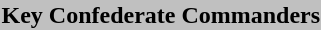<table style="align:left; margin-left:1em">
<tr>
<th bgcolor="#c0c0c0"><strong>Key Confederate Commanders</strong></th>
</tr>
<tr>
<td></td>
</tr>
</table>
